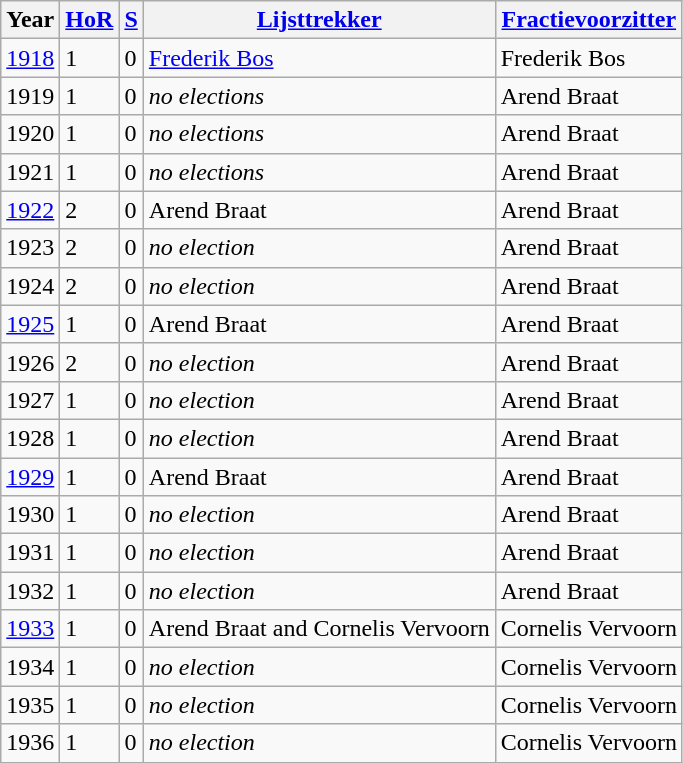<table class="wikitable sortable">
<tr>
<th>Year</th>
<th><a href='#'>HoR</a></th>
<th><a href='#'>S</a></th>
<th><a href='#'>Lijsttrekker</a></th>
<th><a href='#'>Fractievoorzitter</a></th>
</tr>
<tr>
<td><a href='#'>1918</a></td>
<td>1</td>
<td>0</td>
<td><a href='#'>Frederik Bos</a></td>
<td>Frederik Bos</td>
</tr>
<tr>
<td>1919</td>
<td>1</td>
<td>0</td>
<td><em>no elections</em></td>
<td>Arend Braat</td>
</tr>
<tr>
<td>1920</td>
<td>1</td>
<td>0</td>
<td><em>no elections</em></td>
<td>Arend Braat</td>
</tr>
<tr>
<td>1921</td>
<td>1</td>
<td>0</td>
<td><em>no elections</em></td>
<td>Arend Braat</td>
</tr>
<tr>
<td><a href='#'>1922</a></td>
<td>2</td>
<td>0</td>
<td>Arend Braat</td>
<td>Arend Braat</td>
</tr>
<tr>
<td>1923</td>
<td>2</td>
<td>0</td>
<td><em>no election</em></td>
<td>Arend Braat</td>
</tr>
<tr>
<td>1924</td>
<td>2</td>
<td>0</td>
<td><em>no election</em></td>
<td>Arend Braat</td>
</tr>
<tr>
<td><a href='#'>1925</a></td>
<td>1</td>
<td>0</td>
<td>Arend Braat</td>
<td>Arend Braat</td>
</tr>
<tr>
<td>1926</td>
<td>2</td>
<td>0</td>
<td><em>no election</em></td>
<td>Arend Braat</td>
</tr>
<tr>
<td>1927</td>
<td>1</td>
<td>0</td>
<td><em>no election</em></td>
<td>Arend Braat</td>
</tr>
<tr>
<td>1928</td>
<td>1</td>
<td>0</td>
<td><em>no election</em></td>
<td>Arend Braat</td>
</tr>
<tr>
<td><a href='#'>1929</a></td>
<td>1</td>
<td>0</td>
<td>Arend Braat</td>
<td>Arend Braat</td>
</tr>
<tr>
<td>1930</td>
<td>1</td>
<td>0</td>
<td><em>no election</em></td>
<td>Arend Braat</td>
</tr>
<tr>
<td>1931</td>
<td>1</td>
<td>0</td>
<td><em>no election</em></td>
<td>Arend Braat</td>
</tr>
<tr>
<td>1932</td>
<td>1</td>
<td>0</td>
<td><em>no election</em></td>
<td>Arend Braat</td>
</tr>
<tr>
<td><a href='#'>1933</a></td>
<td>1</td>
<td>0</td>
<td>Arend Braat and Cornelis Vervoorn</td>
<td>Cornelis Vervoorn</td>
</tr>
<tr>
<td>1934</td>
<td>1</td>
<td>0</td>
<td><em>no election</em></td>
<td>Cornelis Vervoorn</td>
</tr>
<tr>
<td>1935</td>
<td>1</td>
<td>0</td>
<td><em>no election</em></td>
<td>Cornelis Vervoorn</td>
</tr>
<tr>
<td>1936</td>
<td>1</td>
<td>0</td>
<td><em>no election</em></td>
<td>Cornelis Vervoorn</td>
</tr>
</table>
